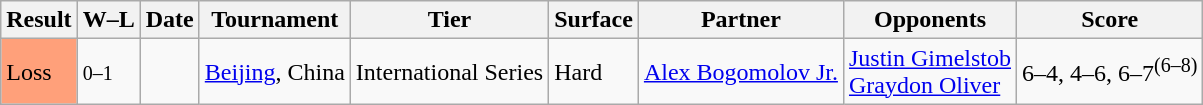<table class="sortable wikitable">
<tr>
<th>Result</th>
<th class="unsortable">W–L</th>
<th>Date</th>
<th>Tournament</th>
<th>Tier</th>
<th>Surface</th>
<th>Partner</th>
<th>Opponents</th>
<th class="unsortable">Score</th>
</tr>
<tr>
<td style="background:#ffa07a;">Loss</td>
<td><small>0–1</small></td>
<td><a href='#'></a></td>
<td><a href='#'>Beijing</a>, China</td>
<td>International Series</td>
<td>Hard</td>
<td> <a href='#'>Alex Bogomolov Jr.</a></td>
<td> <a href='#'>Justin Gimelstob</a> <br>  <a href='#'>Graydon Oliver</a></td>
<td>6–4, 4–6, 6–7<sup>(6–8)</sup></td>
</tr>
</table>
